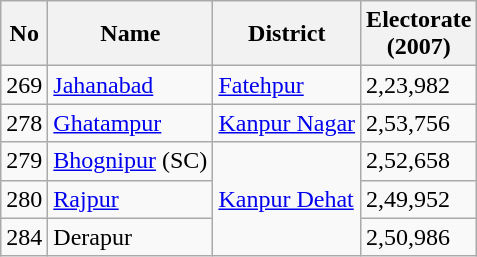<table class="wikitable">
<tr>
<th>No</th>
<th>Name</th>
<th>District</th>
<th>Electorate<br>(2007)</th>
</tr>
<tr>
<td>269</td>
<td><a href='#'>Jahanabad</a></td>
<td><a href='#'>Fatehpur</a></td>
<td>2,23,982</td>
</tr>
<tr>
<td>278</td>
<td><a href='#'>Ghatampur</a></td>
<td><a href='#'>Kanpur Nagar</a></td>
<td>2,53,756</td>
</tr>
<tr>
<td>279</td>
<td><a href='#'>Bhognipur</a> (SC)</td>
<td rowspan="3"><a href='#'>Kanpur Dehat</a></td>
<td>2,52,658</td>
</tr>
<tr>
<td>280</td>
<td><a href='#'>Rajpur</a></td>
<td>2,49,952</td>
</tr>
<tr>
<td>284</td>
<td>Derapur</td>
<td>2,50,986</td>
</tr>
</table>
